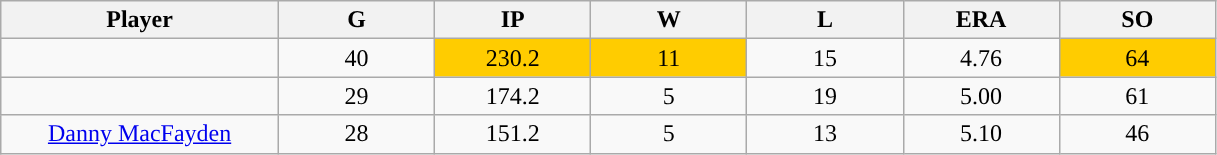<table class="wikitable sortable">
<tr>
<th bgcolor="#DDDDFF" width="16%">Player</th>
<th bgcolor="#DDDDFF" width="9%">G</th>
<th bgcolor="#DDDDFF" width="9%">IP</th>
<th bgcolor="#DDDDFF" width="9%">W</th>
<th bgcolor="#DDDDFF" width="9%">L</th>
<th bgcolor="#DDDDFF" width="9%">ERA</th>
<th bgcolor="#DDDDFF" width="9%">SO</th>
</tr>
<tr align="center">
<td></td>
<td>40</td>
<td style="background:#fc0;">230.2</td>
<td style="background:#fc0;">11</td>
<td>15</td>
<td>4.76</td>
<td style="background:#fc0;">64</td>
</tr>
<tr align="center">
<td></td>
<td>29</td>
<td>174.2</td>
<td>5</td>
<td>19</td>
<td>5.00</td>
<td>61</td>
</tr>
<tr align="center">
<td><a href='#'>Danny MacFayden</a></td>
<td>28</td>
<td>151.2</td>
<td>5</td>
<td>13</td>
<td>5.10</td>
<td>46</td>
</tr>
</table>
